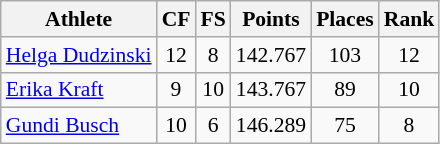<table class="wikitable" border="1" style="font-size:90%">
<tr>
<th>Athlete</th>
<th>CF</th>
<th>FS</th>
<th>Points</th>
<th>Places</th>
<th>Rank</th>
</tr>
<tr align=center>
<td align=left><a href='#'>Helga Dudzinski</a></td>
<td>12</td>
<td>8</td>
<td>142.767</td>
<td>103</td>
<td>12</td>
</tr>
<tr align=center>
<td align=left><a href='#'>Erika Kraft</a></td>
<td>9</td>
<td>10</td>
<td>143.767</td>
<td>89</td>
<td>10</td>
</tr>
<tr align=center>
<td align=left><a href='#'>Gundi Busch</a></td>
<td>10</td>
<td>6</td>
<td>146.289</td>
<td>75</td>
<td>8</td>
</tr>
</table>
